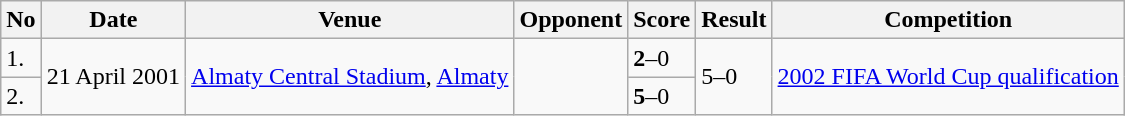<table class="wikitable" style="font-size:100%;">
<tr>
<th>No</th>
<th>Date</th>
<th>Venue</th>
<th>Opponent</th>
<th>Score</th>
<th>Result</th>
<th>Competition</th>
</tr>
<tr>
<td>1.</td>
<td rowspan="2">21 April 2001</td>
<td rowspan="2"><a href='#'>Almaty Central Stadium</a>, <a href='#'>Almaty</a></td>
<td rowspan="2"></td>
<td><strong>2</strong>–0</td>
<td rowspan="2">5–0</td>
<td rowspan="2"><a href='#'>2002 FIFA World Cup qualification</a></td>
</tr>
<tr>
<td>2.</td>
<td><strong>5</strong>–0</td>
</tr>
</table>
